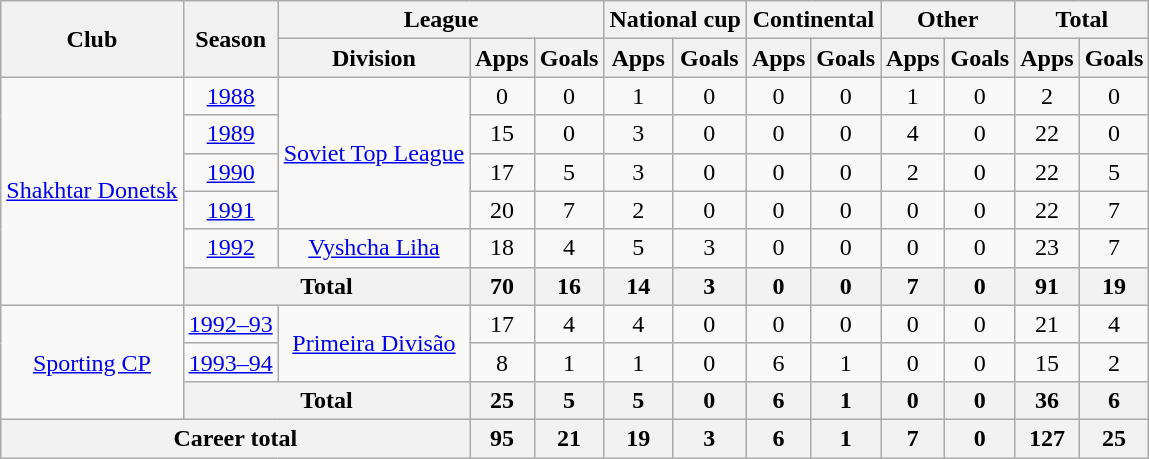<table class="wikitable" style="text-align:center">
<tr>
<th rowspan="2">Club</th>
<th rowspan="2">Season</th>
<th colspan="3">League</th>
<th colspan="2">National cup</th>
<th colspan="2">Continental</th>
<th colspan="2">Other</th>
<th colspan="2">Total</th>
</tr>
<tr>
<th>Division</th>
<th>Apps</th>
<th>Goals</th>
<th>Apps</th>
<th>Goals</th>
<th>Apps</th>
<th>Goals</th>
<th>Apps</th>
<th>Goals</th>
<th>Apps</th>
<th>Goals</th>
</tr>
<tr>
<td rowspan="6"><a href='#'>Shakhtar Donetsk</a></td>
<td><a href='#'>1988</a></td>
<td rowspan="4"><a href='#'>Soviet Top League</a></td>
<td>0</td>
<td>0</td>
<td>1</td>
<td>0</td>
<td>0</td>
<td>0</td>
<td>1</td>
<td>0</td>
<td>2</td>
<td>0</td>
</tr>
<tr>
<td><a href='#'>1989</a></td>
<td>15</td>
<td>0</td>
<td>3</td>
<td>0</td>
<td>0</td>
<td>0</td>
<td>4</td>
<td>0</td>
<td>22</td>
<td>0</td>
</tr>
<tr>
<td><a href='#'>1990</a></td>
<td>17</td>
<td>5</td>
<td>3</td>
<td>0</td>
<td>0</td>
<td>0</td>
<td>2</td>
<td>0</td>
<td>22</td>
<td>5</td>
</tr>
<tr>
<td><a href='#'>1991</a></td>
<td>20</td>
<td>7</td>
<td>2</td>
<td>0</td>
<td>0</td>
<td>0</td>
<td>0</td>
<td>0</td>
<td>22</td>
<td>7</td>
</tr>
<tr>
<td><a href='#'>1992</a></td>
<td><a href='#'>Vyshcha Liha</a></td>
<td>18</td>
<td>4</td>
<td>5</td>
<td>3</td>
<td>0</td>
<td>0</td>
<td>0</td>
<td>0</td>
<td>23</td>
<td>7</td>
</tr>
<tr>
<th colspan="2">Total</th>
<th>70</th>
<th>16</th>
<th>14</th>
<th>3</th>
<th>0</th>
<th>0</th>
<th>7</th>
<th>0</th>
<th>91</th>
<th>19</th>
</tr>
<tr>
<td rowspan="3"><a href='#'>Sporting CP</a></td>
<td><a href='#'>1992–93</a></td>
<td rowspan="2"><a href='#'>Primeira Divisão</a></td>
<td>17</td>
<td>4</td>
<td>4</td>
<td>0</td>
<td>0</td>
<td>0</td>
<td>0</td>
<td>0</td>
<td>21</td>
<td>4</td>
</tr>
<tr>
<td><a href='#'>1993–94</a></td>
<td>8</td>
<td>1</td>
<td>1</td>
<td>0</td>
<td>6</td>
<td>1</td>
<td>0</td>
<td>0</td>
<td>15</td>
<td>2</td>
</tr>
<tr>
<th colspan="2">Total</th>
<th>25</th>
<th>5</th>
<th>5</th>
<th>0</th>
<th>6</th>
<th>1</th>
<th>0</th>
<th>0</th>
<th>36</th>
<th>6</th>
</tr>
<tr>
<th colspan="3">Career total</th>
<th>95</th>
<th>21</th>
<th>19</th>
<th>3</th>
<th>6</th>
<th>1</th>
<th>7</th>
<th>0</th>
<th>127</th>
<th>25</th>
</tr>
</table>
